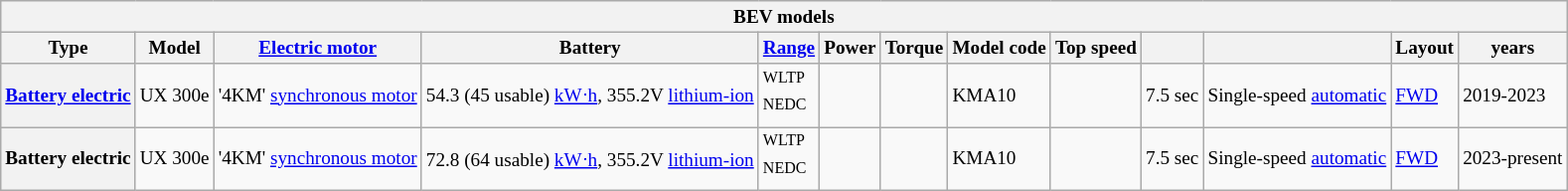<table class="wikitable" style="text-align:left; font-size:80%;">
<tr>
<th colspan="13">BEV models</th>
</tr>
<tr>
<th>Type</th>
<th>Model</th>
<th><a href='#'>Electric motor</a></th>
<th>Battery</th>
<th><a href='#'>Range</a></th>
<th>Power</th>
<th>Torque</th>
<th>Model code</th>
<th>Top speed</th>
<th></th>
<th></th>
<th>Layout</th>
<th> years</th>
</tr>
<tr>
<th><a href='#'>Battery electric</a></th>
<td>UX 300e</td>
<td>'4KM' <a href='#'>synchronous motor</a></td>
<td>54.3 (45 usable) <a href='#'>kW⋅h</a>, 355.2V <a href='#'>lithium-ion</a></td>
<td><sup>WLTP</sup><br><sup>NEDC</sup></td>
<td></td>
<td></td>
<td>KMA10</td>
<td></td>
<td>7.5 sec</td>
<td>Single-speed <a href='#'>automatic</a></td>
<td><a href='#'>FWD</a></td>
<td>2019-2023</td>
</tr>
<tr>
<th>Battery electric</th>
<td>UX 300e</td>
<td>'4KM' <a href='#'>synchronous motor</a></td>
<td>72.8 (64 usable) <a href='#'>kW⋅h</a>, 355.2V <a href='#'>lithium-ion</a></td>
<td><sup>WLTP</sup><br><sup>NEDC</sup></td>
<td></td>
<td></td>
<td>KMA10</td>
<td></td>
<td>7.5 sec</td>
<td>Single-speed <a href='#'>automatic</a></td>
<td><a href='#'>FWD</a></td>
<td>2023-present</td>
</tr>
</table>
